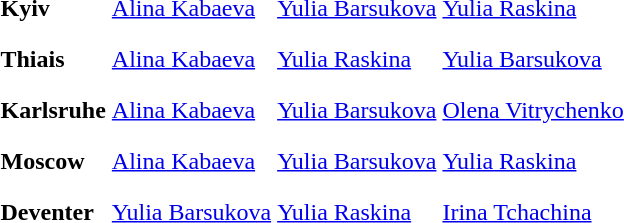<table>
<tr>
<th scope=row style="text-align:left">Kyiv</th>
<td style="height:30px;"> <a href='#'>Alina Kabaeva</a></td>
<td style="height:30px;"> <a href='#'>Yulia Barsukova</a></td>
<td style="height:30px;"> <a href='#'>Yulia Raskina</a></td>
</tr>
<tr>
<th scope=row style="text-align:left">Thiais</th>
<td style="height:30px;"> <a href='#'>Alina Kabaeva</a></td>
<td style="height:30px;"> <a href='#'>Yulia Raskina</a></td>
<td style="height:30px;"> <a href='#'>Yulia Barsukova</a></td>
</tr>
<tr>
<th scope=row style="text-align:left">Karlsruhe</th>
<td style="height:30px;"> <a href='#'>Alina Kabaeva</a></td>
<td style="height:30px;"> <a href='#'>Yulia Barsukova</a></td>
<td style="height:30px;"> <a href='#'>Olena Vitrychenko</a></td>
</tr>
<tr>
<th scope=row style="text-align:left">Moscow</th>
<td style="height:30px;"> <a href='#'>Alina Kabaeva</a></td>
<td style="height:30px;"> <a href='#'>Yulia Barsukova</a></td>
<td style="height:30px;"> <a href='#'>Yulia Raskina</a></td>
</tr>
<tr>
<th scope=row style="text-align:left">Deventer</th>
<td style="height:30px;"> <a href='#'>Yulia Barsukova</a></td>
<td style="height:30px;"> <a href='#'>Yulia Raskina</a></td>
<td style="height:30px;"> <a href='#'>Irina Tchachina</a></td>
</tr>
<tr>
</tr>
</table>
